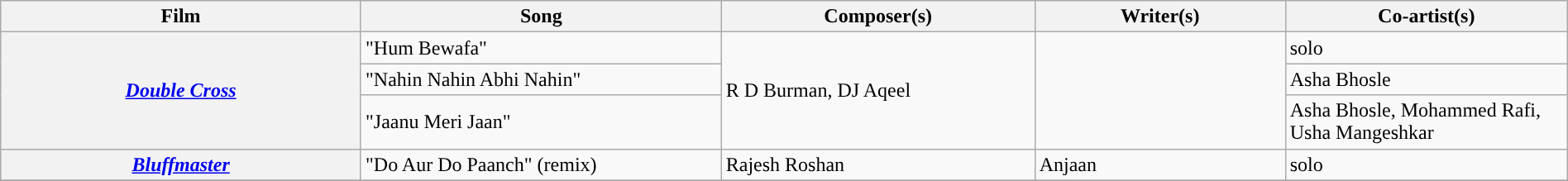<table class="wikitable plainrowheaders" width="100%" textcolor:#000;">
<tr style="background:#b0e0e66;">
<th scope="col" width=23%><strong>Film</strong></th>
<th scope="col" width=23%><strong>Song</strong></th>
<th scope="col" width=20%><strong>Composer(s)</strong></th>
<th scope="col" width=16%><strong>Writer(s)</strong></th>
<th scope="col" width=18%><strong>Co-artist(s)</strong></th>
</tr>
<tr>
<th rowspan=3><em><a href='#'>Double Cross</a></em></th>
<td>"Hum Bewafa"</td>
<td rowspan=3>R D Burman, DJ Aqeel</td>
<td rowspan=3></td>
<td>solo</td>
</tr>
<tr>
<td>"Nahin Nahin Abhi Nahin"</td>
<td>Asha Bhosle</td>
</tr>
<tr>
<td>"Jaanu Meri Jaan"</td>
<td>Asha Bhosle, Mohammed Rafi, Usha Mangeshkar</td>
</tr>
<tr>
<th><em><a href='#'>Bluffmaster</a></em></th>
<td>"Do Aur Do Paanch" (remix)</td>
<td>Rajesh Roshan</td>
<td>Anjaan</td>
<td>solo</td>
</tr>
<tr>
</tr>
</table>
